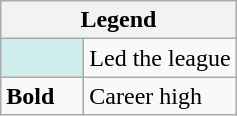<table class="wikitable mw-collapsible mw-collapsed">
<tr>
<th colspan="2">Legend</th>
</tr>
<tr>
<td style="background:#cfecec; width:3em;"></td>
<td>Led the league</td>
</tr>
<tr>
<td><strong>Bold</strong></td>
<td>Career high</td>
</tr>
</table>
